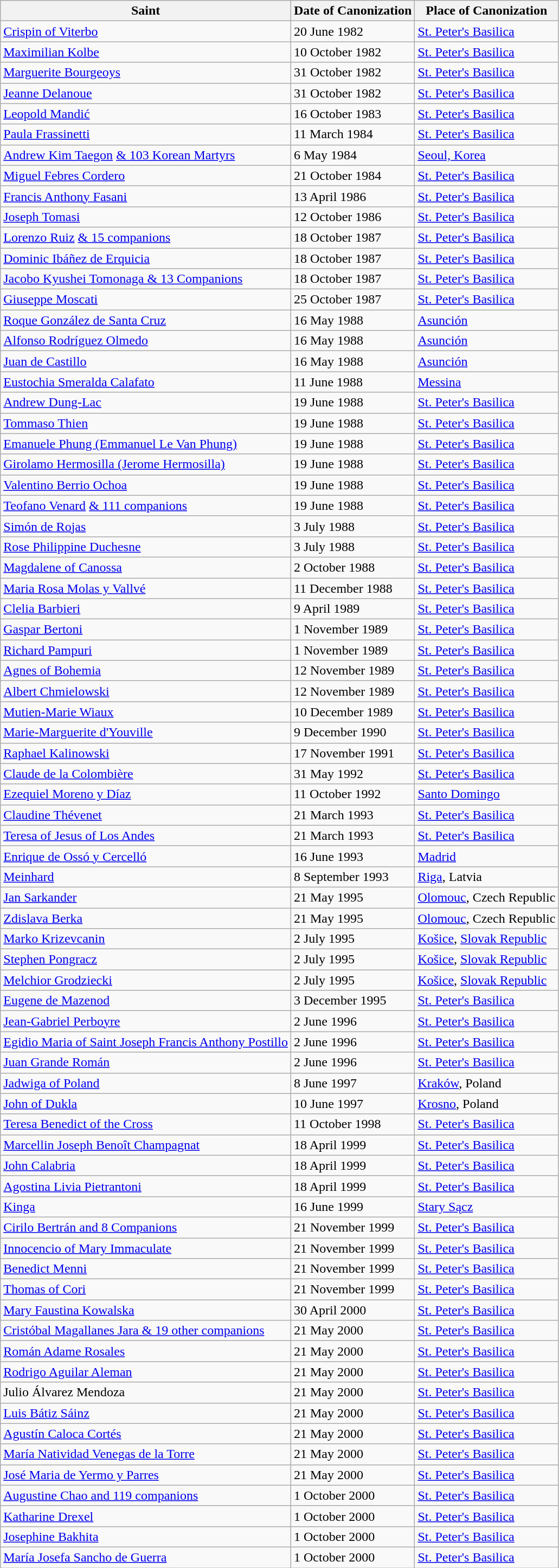<table class="wikitable">
<tr>
<th>Saint</th>
<th>Date of Canonization</th>
<th>Place of Canonization</th>
</tr>
<tr>
<td><a href='#'>Crispin of Viterbo</a></td>
<td>20 June 1982</td>
<td><a href='#'>St. Peter's Basilica</a></td>
</tr>
<tr>
<td><a href='#'>Maximilian Kolbe</a></td>
<td>10 October 1982</td>
<td><a href='#'>St. Peter's Basilica</a></td>
</tr>
<tr>
<td><a href='#'>Marguerite Bourgeoys</a></td>
<td>31 October 1982</td>
<td><a href='#'>St. Peter's Basilica</a></td>
</tr>
<tr>
<td><a href='#'>Jeanne Delanoue</a></td>
<td>31 October 1982</td>
<td><a href='#'>St. Peter's Basilica</a></td>
</tr>
<tr>
<td><a href='#'>Leopold Mandić</a></td>
<td>16 October 1983</td>
<td><a href='#'>St. Peter's Basilica</a></td>
</tr>
<tr>
<td><a href='#'>Paula Frassinetti</a></td>
<td>11 March 1984</td>
<td><a href='#'>St. Peter's Basilica</a></td>
</tr>
<tr>
<td><a href='#'>Andrew Kim Taegon</a> <a href='#'>& 103 Korean Martyrs</a></td>
<td>6 May 1984</td>
<td><a href='#'>Seoul, Korea</a></td>
</tr>
<tr>
<td><a href='#'>Miguel Febres Cordero</a></td>
<td>21 October 1984</td>
<td><a href='#'>St. Peter's Basilica</a></td>
</tr>
<tr>
<td><a href='#'>Francis Anthony Fasani</a></td>
<td>13 April 1986</td>
<td><a href='#'>St. Peter's Basilica</a></td>
</tr>
<tr>
<td><a href='#'>Joseph Tomasi</a></td>
<td>12 October 1986</td>
<td><a href='#'>St. Peter's Basilica</a></td>
</tr>
<tr>
<td><a href='#'>Lorenzo Ruiz</a> <a href='#'>& 15 companions</a></td>
<td>18 October 1987</td>
<td><a href='#'>St. Peter's Basilica</a></td>
</tr>
<tr>
<td><a href='#'>Dominic Ibáñez de Erquicia</a></td>
<td>18 October 1987</td>
<td><a href='#'>St. Peter's Basilica</a></td>
</tr>
<tr>
<td><a href='#'>Jacobo Kyushei Tomonaga & 13 Companions</a></td>
<td>18 October 1987</td>
<td><a href='#'>St. Peter's Basilica</a></td>
</tr>
<tr>
<td><a href='#'>Giuseppe Moscati</a></td>
<td>25 October 1987</td>
<td><a href='#'>St. Peter's Basilica</a></td>
</tr>
<tr>
<td><a href='#'>Roque González de Santa Cruz</a></td>
<td>16 May 1988</td>
<td><a href='#'>Asunción</a></td>
</tr>
<tr>
<td><a href='#'>Alfonso Rodríguez Olmedo</a></td>
<td>16 May 1988</td>
<td><a href='#'>Asunción</a></td>
</tr>
<tr>
<td><a href='#'>Juan de Castillo</a></td>
<td>16 May 1988</td>
<td><a href='#'>Asunción</a></td>
</tr>
<tr>
<td><a href='#'>Eustochia Smeralda Calafato</a></td>
<td>11 June 1988</td>
<td><a href='#'>Messina</a></td>
</tr>
<tr>
<td><a href='#'>Andrew Dung-Lac</a></td>
<td>19 June 1988</td>
<td><a href='#'>St. Peter's Basilica</a></td>
</tr>
<tr>
<td><a href='#'>Tommaso Thien</a></td>
<td>19 June 1988</td>
<td><a href='#'>St. Peter's Basilica</a></td>
</tr>
<tr>
<td><a href='#'>Emanuele Phung (Emmanuel Le Van Phung)</a></td>
<td>19 June 1988</td>
<td><a href='#'>St. Peter's Basilica</a></td>
</tr>
<tr>
<td><a href='#'>Girolamo Hermosilla (Jerome Hermosilla)</a></td>
<td>19 June 1988</td>
<td><a href='#'>St. Peter's Basilica</a></td>
</tr>
<tr>
<td><a href='#'>Valentino Berrio Ochoa</a></td>
<td>19 June 1988</td>
<td><a href='#'>St. Peter's Basilica</a></td>
</tr>
<tr>
<td><a href='#'>Teofano Venard</a> <a href='#'>& 111 companions</a></td>
<td>19 June 1988</td>
<td><a href='#'>St. Peter's Basilica</a></td>
</tr>
<tr>
<td><a href='#'>Simón de Rojas</a></td>
<td>3 July 1988</td>
<td><a href='#'>St. Peter's Basilica</a></td>
</tr>
<tr>
<td><a href='#'>Rose Philippine Duchesne</a></td>
<td>3 July 1988</td>
<td><a href='#'>St. Peter's Basilica</a></td>
</tr>
<tr>
<td><a href='#'>Magdalene of Canossa</a></td>
<td>2 October 1988</td>
<td><a href='#'>St. Peter's Basilica</a></td>
</tr>
<tr>
<td><a href='#'>Maria Rosa Molas y Vallvé</a></td>
<td>11 December 1988</td>
<td><a href='#'>St. Peter's Basilica</a></td>
</tr>
<tr>
<td><a href='#'>Clelia Barbieri</a></td>
<td>9 April 1989</td>
<td><a href='#'>St. Peter's Basilica</a></td>
</tr>
<tr>
<td><a href='#'>Gaspar Bertoni</a></td>
<td>1 November 1989</td>
<td><a href='#'>St. Peter's Basilica</a></td>
</tr>
<tr>
<td><a href='#'>Richard Pampuri</a></td>
<td>1 November 1989</td>
<td><a href='#'>St. Peter's Basilica</a></td>
</tr>
<tr>
<td><a href='#'>Agnes of Bohemia</a></td>
<td>12 November 1989</td>
<td><a href='#'>St. Peter's Basilica</a></td>
</tr>
<tr>
<td><a href='#'>Albert Chmielowski</a></td>
<td>12 November 1989</td>
<td><a href='#'>St. Peter's Basilica</a></td>
</tr>
<tr>
<td><a href='#'>Mutien-Marie Wiaux</a></td>
<td>10 December 1989</td>
<td><a href='#'>St. Peter's Basilica</a></td>
</tr>
<tr>
<td><a href='#'>Marie-Marguerite d'Youville</a></td>
<td>9 December 1990</td>
<td><a href='#'>St. Peter's Basilica</a></td>
</tr>
<tr>
<td><a href='#'>Raphael Kalinowski</a></td>
<td>17 November 1991</td>
<td><a href='#'>St. Peter's Basilica</a></td>
</tr>
<tr>
<td><a href='#'>Claude de la Colombière</a></td>
<td>31 May 1992</td>
<td><a href='#'>St. Peter's Basilica</a></td>
</tr>
<tr>
<td><a href='#'>Ezequiel Moreno y Díaz</a></td>
<td>11 October 1992</td>
<td><a href='#'>Santo Domingo</a></td>
</tr>
<tr>
<td><a href='#'>Claudine Thévenet</a></td>
<td>21 March 1993</td>
<td><a href='#'>St. Peter's Basilica</a></td>
</tr>
<tr>
<td><a href='#'>Teresa of Jesus of Los Andes</a></td>
<td>21 March 1993</td>
<td><a href='#'>St. Peter's Basilica</a></td>
</tr>
<tr>
<td><a href='#'>Enrique de Ossó y Cercelló</a></td>
<td>16 June 1993</td>
<td><a href='#'>Madrid</a></td>
</tr>
<tr>
<td><a href='#'>Meinhard</a></td>
<td>8 September 1993</td>
<td><a href='#'>Riga</a>, Latvia</td>
</tr>
<tr>
<td><a href='#'>Jan Sarkander</a></td>
<td>21 May 1995</td>
<td><a href='#'>Olomouc</a>, Czech Republic</td>
</tr>
<tr>
<td><a href='#'>Zdislava Berka</a></td>
<td>21 May 1995</td>
<td><a href='#'>Olomouc</a>, Czech Republic</td>
</tr>
<tr>
<td><a href='#'>Marko Krizevcanin</a></td>
<td>2 July 1995</td>
<td><a href='#'>Košice</a>, <a href='#'>Slovak Republic</a></td>
</tr>
<tr>
<td><a href='#'>Stephen Pongracz</a></td>
<td>2 July 1995</td>
<td><a href='#'>Košice</a>, <a href='#'>Slovak Republic</a></td>
</tr>
<tr>
<td><a href='#'>Melchior Grodziecki</a></td>
<td>2 July 1995</td>
<td><a href='#'>Košice</a>, <a href='#'>Slovak Republic</a></td>
</tr>
<tr>
<td><a href='#'>Eugene de Mazenod</a></td>
<td>3 December 1995</td>
<td><a href='#'>St. Peter's Basilica</a></td>
</tr>
<tr>
<td><a href='#'>Jean-Gabriel Perboyre</a></td>
<td>2 June 1996</td>
<td><a href='#'>St. Peter's Basilica</a></td>
</tr>
<tr>
<td><a href='#'>Egidio Maria of Saint Joseph Francis Anthony Postillo</a></td>
<td>2 June 1996</td>
<td><a href='#'>St. Peter's Basilica</a></td>
</tr>
<tr>
<td><a href='#'>Juan Grande Román</a></td>
<td>2 June 1996</td>
<td><a href='#'>St. Peter's Basilica</a></td>
</tr>
<tr>
<td><a href='#'>Jadwiga of Poland</a></td>
<td>8 June 1997</td>
<td><a href='#'>Kraków</a>, Poland</td>
</tr>
<tr>
<td><a href='#'>John of Dukla</a></td>
<td>10 June 1997</td>
<td><a href='#'>Krosno</a>, Poland</td>
</tr>
<tr>
<td><a href='#'>Teresa Benedict of the Cross</a></td>
<td>11 October 1998</td>
<td><a href='#'>St. Peter's Basilica</a></td>
</tr>
<tr>
<td><a href='#'>Marcellin Joseph Benoît Champagnat</a></td>
<td>18 April 1999</td>
<td><a href='#'>St. Peter's Basilica</a></td>
</tr>
<tr>
<td><a href='#'>John Calabria</a></td>
<td>18 April 1999</td>
<td><a href='#'>St. Peter's Basilica</a></td>
</tr>
<tr>
<td><a href='#'>Agostina Livia Pietrantoni</a></td>
<td>18 April 1999</td>
<td><a href='#'>St. Peter's Basilica</a></td>
</tr>
<tr>
<td><a href='#'>Kinga</a></td>
<td>16 June 1999</td>
<td><a href='#'>Stary Sącz</a></td>
</tr>
<tr>
<td><a href='#'>Cirilo Bertrán and 8 Companions</a></td>
<td>21 November 1999</td>
<td><a href='#'>St. Peter's Basilica</a></td>
</tr>
<tr>
<td><a href='#'>Innocencio of Mary Immaculate</a></td>
<td>21 November 1999</td>
<td><a href='#'>St. Peter's Basilica</a></td>
</tr>
<tr>
<td><a href='#'>Benedict Menni</a></td>
<td>21 November 1999</td>
<td><a href='#'>St. Peter's Basilica</a></td>
</tr>
<tr>
<td><a href='#'>Thomas of Cori</a></td>
<td>21 November 1999</td>
<td><a href='#'>St. Peter's Basilica</a></td>
</tr>
<tr>
<td><a href='#'>Mary Faustina Kowalska</a></td>
<td>30 April 2000</td>
<td><a href='#'>St. Peter's Basilica</a></td>
</tr>
<tr>
<td><a href='#'>Cristóbal Magallanes Jara & 19 other companions</a></td>
<td>21 May 2000</td>
<td><a href='#'>St. Peter's Basilica</a></td>
</tr>
<tr>
<td><a href='#'>Román Adame Rosales</a></td>
<td>21 May 2000</td>
<td><a href='#'>St. Peter's Basilica</a></td>
</tr>
<tr>
<td><a href='#'>Rodrigo Aguilar Aleman</a></td>
<td>21 May 2000</td>
<td><a href='#'>St. Peter's Basilica</a></td>
</tr>
<tr>
<td>Julio Álvarez Mendoza</td>
<td>21 May 2000</td>
<td><a href='#'>St. Peter's Basilica</a></td>
</tr>
<tr>
<td><a href='#'>Luis Bátiz Sáinz</a></td>
<td>21 May 2000</td>
<td><a href='#'>St. Peter's Basilica</a></td>
</tr>
<tr>
<td><a href='#'>Agustín Caloca Cortés</a></td>
<td>21 May 2000</td>
<td><a href='#'>St. Peter's Basilica</a></td>
</tr>
<tr>
<td><a href='#'>María Natividad Venegas de la Torre</a></td>
<td>21 May 2000</td>
<td><a href='#'>St. Peter's Basilica</a></td>
</tr>
<tr>
<td><a href='#'>José Maria de Yermo y Parres</a></td>
<td>21 May 2000</td>
<td><a href='#'>St. Peter's Basilica</a></td>
</tr>
<tr>
<td><a href='#'>Augustine Chao and 119 companions</a></td>
<td>1 October 2000</td>
<td><a href='#'>St. Peter's Basilica</a></td>
</tr>
<tr>
<td><a href='#'>Katharine Drexel</a></td>
<td>1 October 2000</td>
<td><a href='#'>St. Peter's Basilica</a></td>
</tr>
<tr>
<td><a href='#'>Josephine Bakhita</a></td>
<td>1 October 2000</td>
<td><a href='#'>St. Peter's Basilica</a></td>
</tr>
<tr>
<td><a href='#'>María Josefa Sancho de Guerra</a></td>
<td>1 October 2000</td>
<td><a href='#'>St. Peter's Basilica</a></td>
</tr>
</table>
